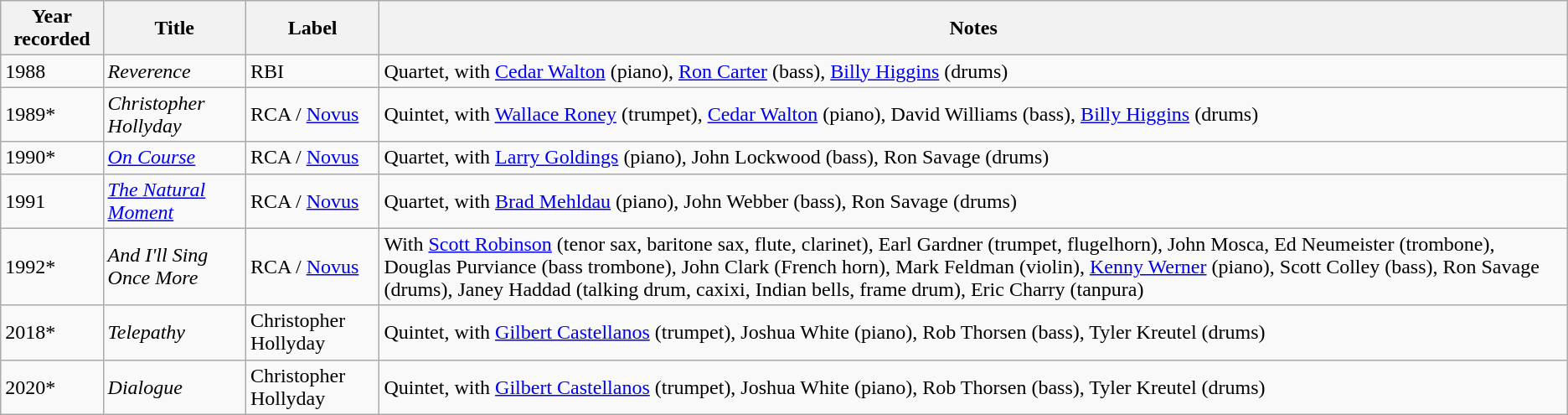<table class="wikitable sortable">
<tr>
<th align="center">Year recorded</th>
<th>Title</th>
<th>Label</th>
<th>Notes</th>
</tr>
<tr>
<td>1988</td>
<td><em>Reverence</em></td>
<td>RBI</td>
<td>Quartet, with <a href='#'>Cedar Walton</a> (piano), <a href='#'>Ron Carter</a> (bass), <a href='#'>Billy Higgins</a> (drums)</td>
</tr>
<tr>
<td>1989*</td>
<td><em>Christopher Hollyday</em></td>
<td>RCA / <a href='#'>Novus</a></td>
<td>Quintet, with <a href='#'>Wallace Roney</a> (trumpet), <a href='#'>Cedar Walton</a> (piano), David Williams (bass), <a href='#'>Billy Higgins</a> (drums)</td>
</tr>
<tr>
<td>1990*</td>
<td><em><a href='#'>On Course</a></em></td>
<td>RCA / <a href='#'>Novus</a></td>
<td>Quartet, with <a href='#'>Larry Goldings</a> (piano), John Lockwood (bass), Ron Savage (drums)</td>
</tr>
<tr>
<td>1991</td>
<td><em><a href='#'>The Natural Moment</a></em></td>
<td>RCA / <a href='#'>Novus</a></td>
<td>Quartet, with <a href='#'>Brad Mehldau</a> (piano), John Webber (bass), Ron Savage (drums)</td>
</tr>
<tr>
<td>1992*</td>
<td><em>And I'll Sing Once More</em></td>
<td>RCA / <a href='#'>Novus</a></td>
<td>With <a href='#'>Scott Robinson</a> (tenor sax, baritone sax, flute, clarinet), Earl Gardner (trumpet, flugelhorn), John Mosca, Ed Neumeister (trombone), Douglas Purviance (bass trombone), John Clark (French horn), Mark Feldman (violin), <a href='#'>Kenny Werner</a> (piano), Scott Colley (bass), Ron Savage (drums), Janey Haddad (talking drum, caxixi, Indian bells, frame drum), Eric Charry (tanpura)</td>
</tr>
<tr>
<td>2018*</td>
<td><em>Telepathy</em></td>
<td>Christopher Hollyday</td>
<td>Quintet, with <a href='#'>Gilbert Castellanos</a> (trumpet), Joshua White (piano), Rob Thorsen (bass), Tyler Kreutel (drums)</td>
</tr>
<tr>
<td>2020*</td>
<td><em>Dialogue</em></td>
<td>Christopher Hollyday</td>
<td>Quintet, with <a href='#'>Gilbert Castellanos</a> (trumpet), Joshua White (piano), Rob Thorsen (bass), Tyler Kreutel (drums)</td>
</tr>
</table>
